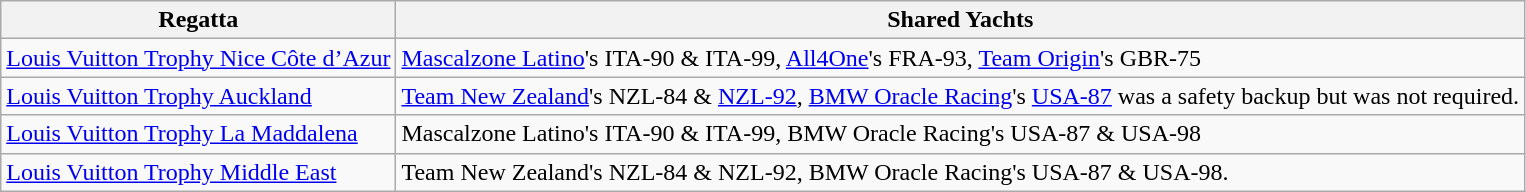<table class="wikitable">
<tr>
<th>Regatta</th>
<th>Shared Yachts</th>
</tr>
<tr>
<td> <a href='#'>Louis Vuitton Trophy Nice Côte d’Azur</a></td>
<td><a href='#'>Mascalzone Latino</a>'s ITA-90 & ITA-99, <a href='#'>All4One</a>'s FRA-93, <a href='#'>Team Origin</a>'s GBR-75</td>
</tr>
<tr>
<td> <a href='#'>Louis Vuitton Trophy Auckland</a></td>
<td><a href='#'>Team New Zealand</a>'s  NZL-84 & <a href='#'>NZL-92</a>, <a href='#'>BMW Oracle Racing</a>'s <a href='#'>USA-87</a> was a safety backup but was not required.</td>
</tr>
<tr>
<td> <a href='#'>Louis Vuitton Trophy La Maddalena</a></td>
<td>Mascalzone Latino's ITA-90 & ITA-99, BMW Oracle Racing's USA-87 & USA-98</td>
</tr>
<tr>
<td> <a href='#'>Louis Vuitton Trophy Middle East</a></td>
<td>Team New Zealand's NZL-84 & NZL-92, BMW Oracle Racing's USA-87 & USA-98.</td>
</tr>
</table>
